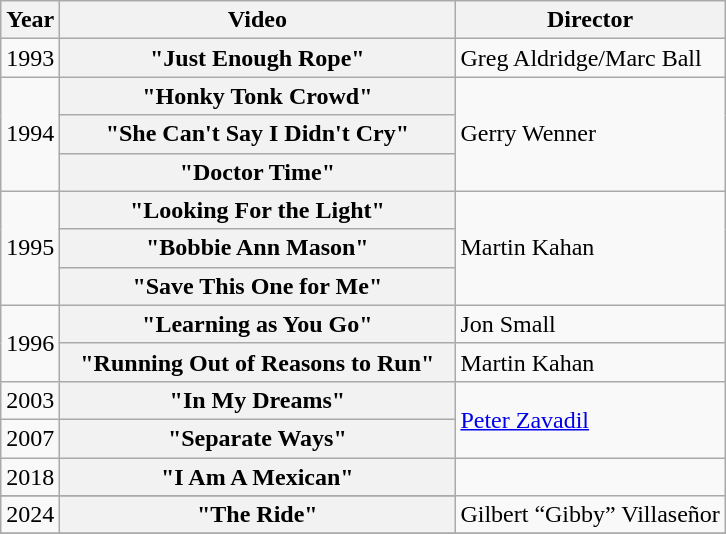<table class="wikitable plainrowheaders">
<tr>
<th>Year</th>
<th style="width:16em;">Video</th>
<th>Director</th>
</tr>
<tr>
<td>1993</td>
<th scope="row">"Just Enough Rope"</th>
<td>Greg Aldridge/Marc Ball</td>
</tr>
<tr>
<td rowspan="3">1994</td>
<th scope="row">"Honky Tonk Crowd"</th>
<td rowspan="3">Gerry Wenner</td>
</tr>
<tr>
<th scope="row">"She Can't Say I Didn't Cry"</th>
</tr>
<tr>
<th scope="row">"Doctor Time"</th>
</tr>
<tr>
<td rowspan="3">1995</td>
<th scope="row">"Looking For the Light"</th>
<td rowspan="3">Martin Kahan</td>
</tr>
<tr>
<th scope="row">"Bobbie Ann Mason"</th>
</tr>
<tr>
<th scope="row">"Save This One for Me"</th>
</tr>
<tr>
<td rowspan="2">1996</td>
<th scope="row">"Learning as You Go"</th>
<td>Jon Small</td>
</tr>
<tr>
<th scope="row">"Running Out of Reasons to Run"</th>
<td>Martin Kahan</td>
</tr>
<tr>
<td>2003</td>
<th scope="row">"In My Dreams"</th>
<td rowspan="2"><a href='#'>Peter Zavadil</a></td>
</tr>
<tr>
<td>2007</td>
<th scope="row">"Separate Ways"</th>
</tr>
<tr rowspan="2"| >
<td>2018</td>
<th scope="row">"I Am A Mexican"</th>
</tr>
<tr>
</tr>
<tr>
<td>2024</td>
<th scope="row">"The Ride"</th>
<td>Gilbert “Gibby” Villaseñor</td>
</tr>
<tr>
</tr>
</table>
